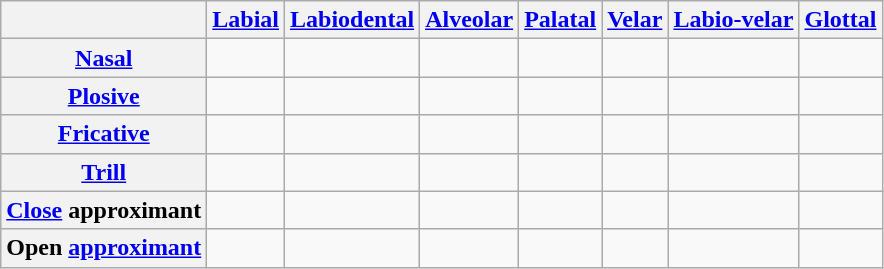<table class="wikitable">
<tr>
<th></th>
<th><a href='#'>Labial</a></th>
<th><a href='#'>Labiodental</a></th>
<th><a href='#'>Alveolar</a></th>
<th><a href='#'>Palatal</a></th>
<th><a href='#'>Velar</a></th>
<th><a href='#'>Labio-velar</a></th>
<th><a href='#'>Glottal</a></th>
</tr>
<tr>
<th><a href='#'>Nasal</a></th>
<td align=center></td>
<td></td>
<td></td>
<td></td>
<td></td>
<td></td>
<td></td>
</tr>
<tr>
<th><a href='#'>Plosive</a></th>
<td align=center>  <br></td>
<td></td>
<td align=center>  <br></td>
<td></td>
<td align=center>  <br></td>
<td align=center>  <br></td>
<td></td>
</tr>
<tr>
<th><a href='#'>Fricative</a></th>
<td></td>
<td align=center>  </td>
<td align=center>  </td>
<td></td>
<td align=center>  </td>
<td></td>
<td align=center></td>
</tr>
<tr>
<th><a href='#'>Trill</a></th>
<td></td>
<td></td>
<td align=center></td>
<td></td>
<td></td>
<td></td>
<td></td>
</tr>
<tr>
<th><a href='#'>Close</a> approximant</th>
<td></td>
<td></td>
<td align=center>  </td>
<td></td>
<td></td>
<td></td>
<td></td>
</tr>
<tr>
<th>Open <a href='#'>approximant</a></th>
<td></td>
<td align=center><br></td>
<td align=center><br></td>
<td align=center><br> </td>
<td></td>
<td align=center><br> </td>
<td></td>
</tr>
</table>
